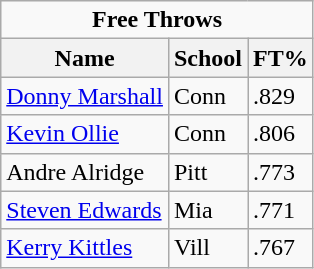<table class="wikitable">
<tr>
<td colspan=3 style="text-align:center;"><strong>Free Throws</strong></td>
</tr>
<tr>
<th>Name</th>
<th>School</th>
<th>FT%</th>
</tr>
<tr>
<td><a href='#'>Donny Marshall</a></td>
<td>Conn</td>
<td>.829</td>
</tr>
<tr>
<td><a href='#'>Kevin Ollie</a></td>
<td>Conn</td>
<td>.806</td>
</tr>
<tr>
<td>Andre Alridge</td>
<td>Pitt</td>
<td>.773</td>
</tr>
<tr>
<td><a href='#'>Steven Edwards</a></td>
<td>Mia</td>
<td>.771</td>
</tr>
<tr>
<td><a href='#'>Kerry Kittles</a></td>
<td>Vill</td>
<td>.767</td>
</tr>
</table>
